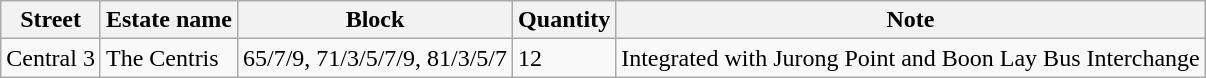<table class="wikitable sortable">
<tr>
<th>Street</th>
<th>Estate name</th>
<th>Block</th>
<th>Quantity</th>
<th>Note</th>
</tr>
<tr>
<td>Central 3</td>
<td>The Centris</td>
<td>65/7/9, 71/3/5/7/9, 81/3/5/7</td>
<td>12</td>
<td>Integrated with Jurong Point and Boon Lay Bus Interchange</td>
</tr>
</table>
